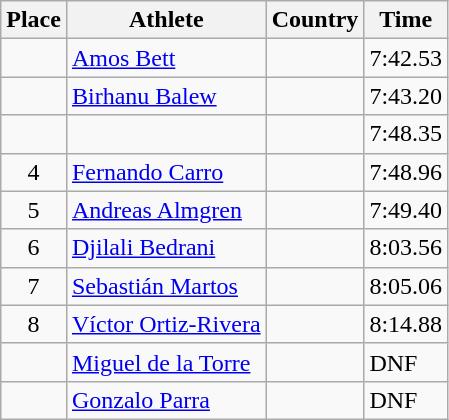<table class="wikitable">
<tr>
<th>Place</th>
<th>Athlete</th>
<th>Country</th>
<th>Time</th>
</tr>
<tr>
<td align=center></td>
<td><a href='#'>Amos Bett</a></td>
<td></td>
<td>7:42.53</td>
</tr>
<tr>
<td align=center></td>
<td><a href='#'>Birhanu Balew</a></td>
<td></td>
<td>7:43.20</td>
</tr>
<tr>
<td align=center></td>
<td></td>
<td></td>
<td>7:48.35</td>
</tr>
<tr>
<td align=center>4</td>
<td><a href='#'>Fernando Carro</a></td>
<td></td>
<td>7:48.96</td>
</tr>
<tr>
<td align=center>5</td>
<td><a href='#'>Andreas Almgren</a></td>
<td></td>
<td>7:49.40</td>
</tr>
<tr>
<td align=center>6</td>
<td><a href='#'>Djilali Bedrani</a></td>
<td></td>
<td>8:03.56</td>
</tr>
<tr>
<td align=center>7</td>
<td><a href='#'>Sebastián Martos</a></td>
<td></td>
<td>8:05.06</td>
</tr>
<tr>
<td align=center>8</td>
<td><a href='#'>Víctor Ortiz-Rivera</a></td>
<td></td>
<td>8:14.88</td>
</tr>
<tr>
<td align=center></td>
<td><a href='#'>Miguel de la Torre</a></td>
<td></td>
<td>DNF</td>
</tr>
<tr>
<td align=center></td>
<td><a href='#'>Gonzalo Parra</a></td>
<td></td>
<td>DNF</td>
</tr>
</table>
